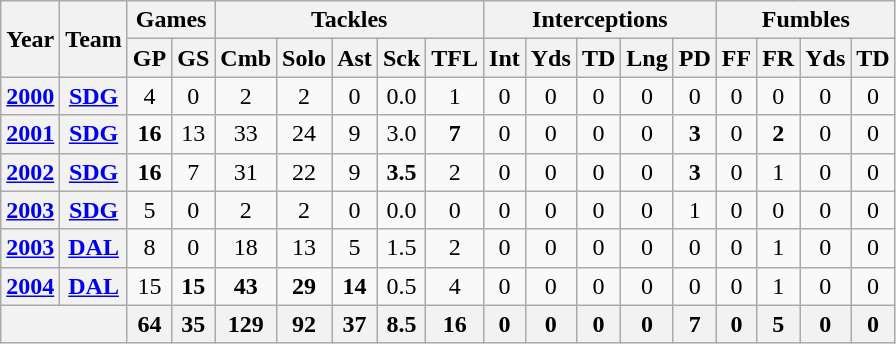<table class="wikitable" style="text-align:center">
<tr>
<th rowspan="2">Year</th>
<th rowspan="2">Team</th>
<th colspan="2">Games</th>
<th colspan="5">Tackles</th>
<th colspan="5">Interceptions</th>
<th colspan="4">Fumbles</th>
</tr>
<tr>
<th>GP</th>
<th>GS</th>
<th>Cmb</th>
<th>Solo</th>
<th>Ast</th>
<th>Sck</th>
<th>TFL</th>
<th>Int</th>
<th>Yds</th>
<th>TD</th>
<th>Lng</th>
<th>PD</th>
<th>FF</th>
<th>FR</th>
<th>Yds</th>
<th>TD</th>
</tr>
<tr>
<th><a href='#'>2000</a></th>
<th><a href='#'>SDG</a></th>
<td>4</td>
<td>0</td>
<td>2</td>
<td>2</td>
<td>0</td>
<td>0.0</td>
<td>1</td>
<td>0</td>
<td>0</td>
<td>0</td>
<td>0</td>
<td>0</td>
<td>0</td>
<td>0</td>
<td>0</td>
<td>0</td>
</tr>
<tr>
<th><a href='#'>2001</a></th>
<th><a href='#'>SDG</a></th>
<td><strong>16</strong></td>
<td>13</td>
<td>33</td>
<td>24</td>
<td>9</td>
<td>3.0</td>
<td><strong>7</strong></td>
<td>0</td>
<td>0</td>
<td>0</td>
<td>0</td>
<td><strong>3</strong></td>
<td>0</td>
<td><strong>2</strong></td>
<td>0</td>
<td>0</td>
</tr>
<tr>
<th><a href='#'>2002</a></th>
<th><a href='#'>SDG</a></th>
<td><strong>16</strong></td>
<td>7</td>
<td>31</td>
<td>22</td>
<td>9</td>
<td><strong>3.5</strong></td>
<td>2</td>
<td>0</td>
<td>0</td>
<td>0</td>
<td>0</td>
<td><strong>3</strong></td>
<td>0</td>
<td>1</td>
<td>0</td>
<td>0</td>
</tr>
<tr>
<th><a href='#'>2003</a></th>
<th><a href='#'>SDG</a></th>
<td>5</td>
<td>0</td>
<td>2</td>
<td>2</td>
<td>0</td>
<td>0.0</td>
<td>0</td>
<td>0</td>
<td>0</td>
<td>0</td>
<td>0</td>
<td>1</td>
<td>0</td>
<td>0</td>
<td>0</td>
<td>0</td>
</tr>
<tr>
<th><a href='#'>2003</a></th>
<th><a href='#'>DAL</a></th>
<td>8</td>
<td>0</td>
<td>18</td>
<td>13</td>
<td>5</td>
<td>1.5</td>
<td>2</td>
<td>0</td>
<td>0</td>
<td>0</td>
<td>0</td>
<td>0</td>
<td>0</td>
<td>1</td>
<td>0</td>
<td>0</td>
</tr>
<tr>
<th><a href='#'>2004</a></th>
<th><a href='#'>DAL</a></th>
<td>15</td>
<td><strong>15</strong></td>
<td><strong>43</strong></td>
<td><strong>29</strong></td>
<td><strong>14</strong></td>
<td>0.5</td>
<td>4</td>
<td>0</td>
<td>0</td>
<td>0</td>
<td>0</td>
<td>0</td>
<td>0</td>
<td>1</td>
<td>0</td>
<td>0</td>
</tr>
<tr>
<th colspan="2"></th>
<th>64</th>
<th>35</th>
<th>129</th>
<th>92</th>
<th>37</th>
<th>8.5</th>
<th>16</th>
<th>0</th>
<th>0</th>
<th>0</th>
<th>0</th>
<th>7</th>
<th>0</th>
<th>5</th>
<th>0</th>
<th>0</th>
</tr>
</table>
